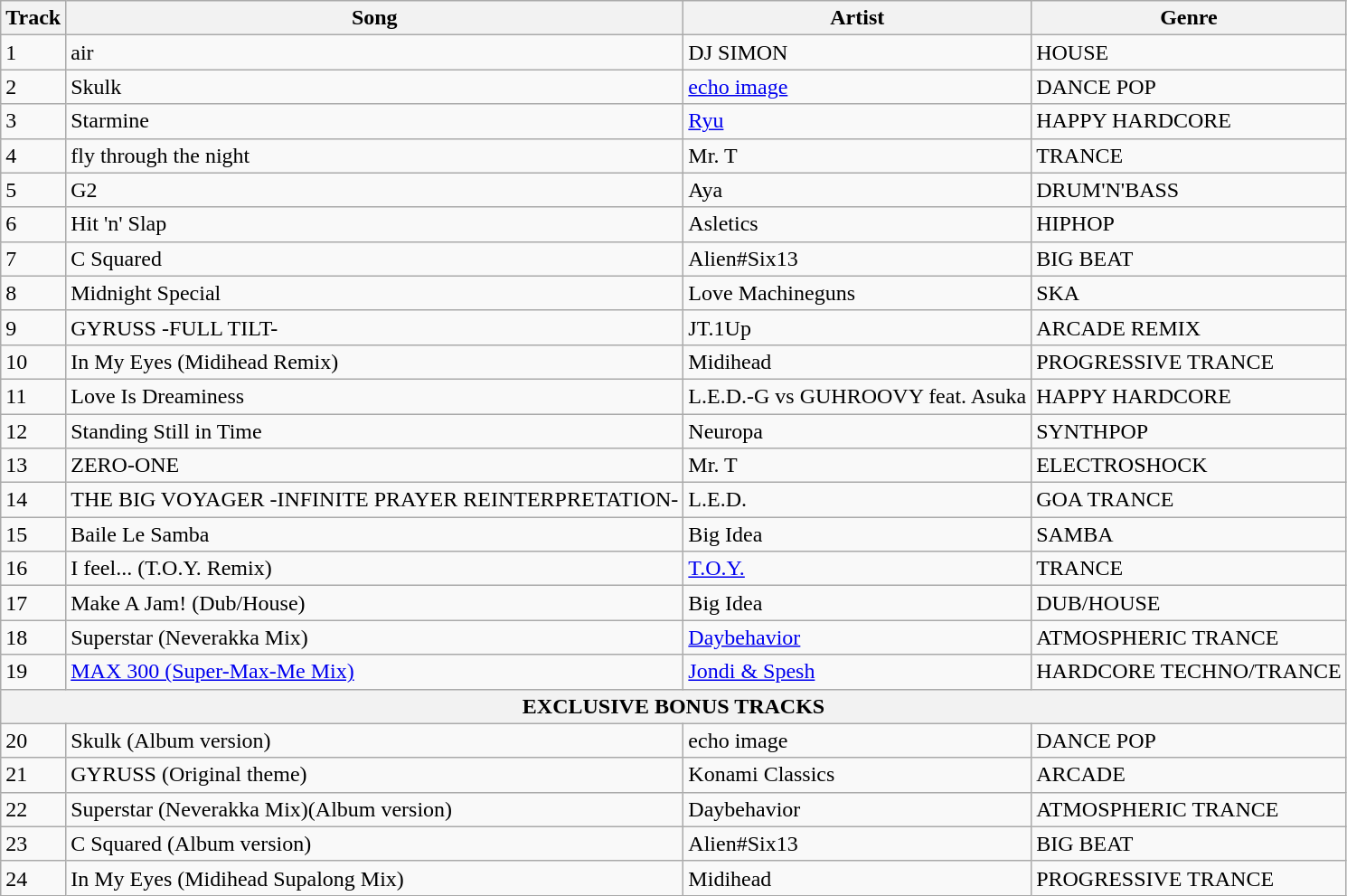<table class="wikitable">
<tr>
<th>Track</th>
<th>Song</th>
<th>Artist</th>
<th>Genre</th>
</tr>
<tr>
<td>1</td>
<td>air</td>
<td>DJ SIMON</td>
<td>HOUSE</td>
</tr>
<tr>
<td>2</td>
<td>Skulk</td>
<td><a href='#'>echo image</a></td>
<td>DANCE POP</td>
</tr>
<tr>
<td>3</td>
<td>Starmine</td>
<td><a href='#'>Ryu</a></td>
<td>HAPPY HARDCORE</td>
</tr>
<tr>
<td>4</td>
<td>fly through the night</td>
<td>Mr. T</td>
<td>TRANCE</td>
</tr>
<tr>
<td>5</td>
<td>G2</td>
<td>Aya</td>
<td>DRUM'N'BASS</td>
</tr>
<tr>
<td>6</td>
<td>Hit 'n' Slap</td>
<td>Asletics</td>
<td>HIPHOP</td>
</tr>
<tr>
<td>7</td>
<td>C Squared</td>
<td>Alien#Six13</td>
<td>BIG BEAT</td>
</tr>
<tr>
<td>8</td>
<td>Midnight Special</td>
<td>Love Machineguns</td>
<td>SKA</td>
</tr>
<tr>
<td>9</td>
<td>GYRUSS -FULL TILT-</td>
<td>JT.1Up</td>
<td>ARCADE REMIX</td>
</tr>
<tr>
<td>10</td>
<td>In My Eyes (Midihead Remix)</td>
<td>Midihead</td>
<td>PROGRESSIVE TRANCE</td>
</tr>
<tr>
<td>11</td>
<td>Love Is Dreaminess</td>
<td>L.E.D.-G vs GUHROOVY feat. Asuka</td>
<td>HAPPY HARDCORE</td>
</tr>
<tr>
<td>12</td>
<td>Standing Still in Time</td>
<td>Neuropa</td>
<td>SYNTHPOP</td>
</tr>
<tr>
<td>13</td>
<td>ZERO-ONE</td>
<td>Mr. T</td>
<td>ELECTROSHOCK</td>
</tr>
<tr>
<td>14</td>
<td>THE BIG VOYAGER -INFINITE PRAYER REINTERPRETATION-</td>
<td>L.E.D.</td>
<td>GOA TRANCE</td>
</tr>
<tr>
<td>15</td>
<td>Baile Le Samba</td>
<td>Big Idea</td>
<td>SAMBA</td>
</tr>
<tr>
<td>16</td>
<td>I feel... (T.O.Y. Remix)</td>
<td><a href='#'>T.O.Y.</a></td>
<td>TRANCE</td>
</tr>
<tr>
<td>17</td>
<td>Make A Jam! (Dub/House)</td>
<td>Big Idea</td>
<td>DUB/HOUSE</td>
</tr>
<tr>
<td>18</td>
<td>Superstar (Neverakka Mix)</td>
<td><a href='#'>Daybehavior</a></td>
<td>ATMOSPHERIC TRANCE</td>
</tr>
<tr>
<td>19</td>
<td><a href='#'>MAX 300 (Super-Max-Me Mix)</a></td>
<td><a href='#'>Jondi & Spesh</a></td>
<td>HARDCORE TECHNO/TRANCE</td>
</tr>
<tr>
<th colspan="4">EXCLUSIVE BONUS TRACKS</th>
</tr>
<tr>
<td>20</td>
<td>Skulk (Album version)</td>
<td>echo image</td>
<td>DANCE POP</td>
</tr>
<tr>
<td>21</td>
<td>GYRUSS (Original theme)</td>
<td>Konami Classics</td>
<td>ARCADE</td>
</tr>
<tr>
<td>22</td>
<td>Superstar (Neverakka Mix)(Album version)</td>
<td>Daybehavior</td>
<td>ATMOSPHERIC TRANCE</td>
</tr>
<tr>
<td>23</td>
<td>C Squared (Album version)</td>
<td>Alien#Six13</td>
<td>BIG BEAT</td>
</tr>
<tr>
<td>24</td>
<td>In My Eyes (Midihead Supalong Mix)</td>
<td>Midihead</td>
<td>PROGRESSIVE TRANCE</td>
</tr>
</table>
